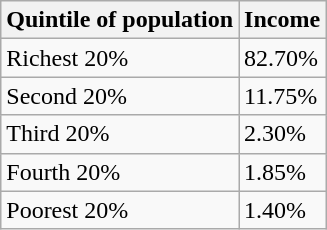<table class="wikitable">
<tr>
<th scope="col">Quintile of population</th>
<th scope="col">Income</th>
</tr>
<tr>
<td>Richest 20%</td>
<td>82.70%</td>
</tr>
<tr>
<td>Second 20%</td>
<td>11.75%</td>
</tr>
<tr>
<td>Third 20%</td>
<td>2.30%</td>
</tr>
<tr>
<td>Fourth 20%</td>
<td>1.85%</td>
</tr>
<tr>
<td>Poorest 20%</td>
<td>1.40%</td>
</tr>
</table>
